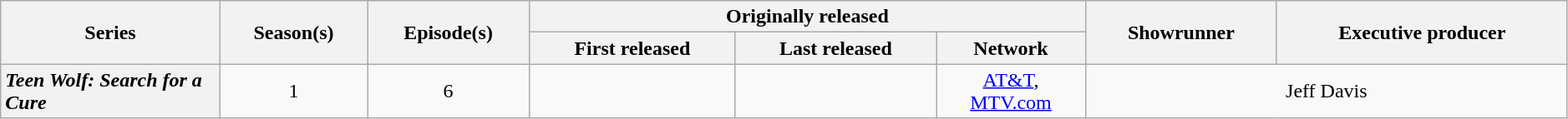<table class="wikitable plainrowheaders" style="text-align:center; width:99%;">
<tr>
<th scope="col" style="width:14%;" rowspan="2">Series</th>
<th scope="col" rowspan="2">Season(s)</th>
<th scope="col" rowspan="2">Episode(s)</th>
<th scope="col" colspan="3">Originally released</th>
<th scope="col" rowspan="2">Showrunner</th>
<th scope="col" rowspan="2">Executive producer</th>
</tr>
<tr>
<th>First released</th>
<th>Last released</th>
<th>Network</th>
</tr>
<tr>
<th scope="row" style="text-align:left"><em>Teen Wolf: Search for a Cure</em></th>
<td>1</td>
<td>6</td>
<td></td>
<td></td>
<td><a href='#'>AT&T</a>, <br><a href='#'>MTV.com</a></td>
<td colspan="2">Jeff Davis</td>
</tr>
</table>
